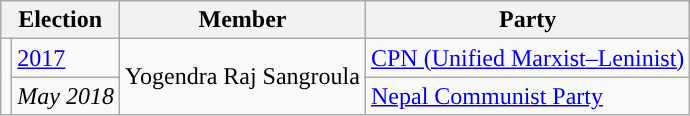<table class="wikitable">
<tr>
<th colspan="2">Election</th>
<th>Member</th>
<th>Party</th>
</tr>
<tr>
<td rowspan="2" style="background-color:"></td>
<td><a href='#'>2017</a></td>
<td rowspan="2">Yogendra Raj Sangroula</td>
<td><a href='#'>CPN (Unified Marxist–Leninist)</a></td>
</tr>
<tr>
<td><em>May 2018</em></td>
<td><a href='#'>Nepal Communist Party</a></td>
</tr>
</table>
